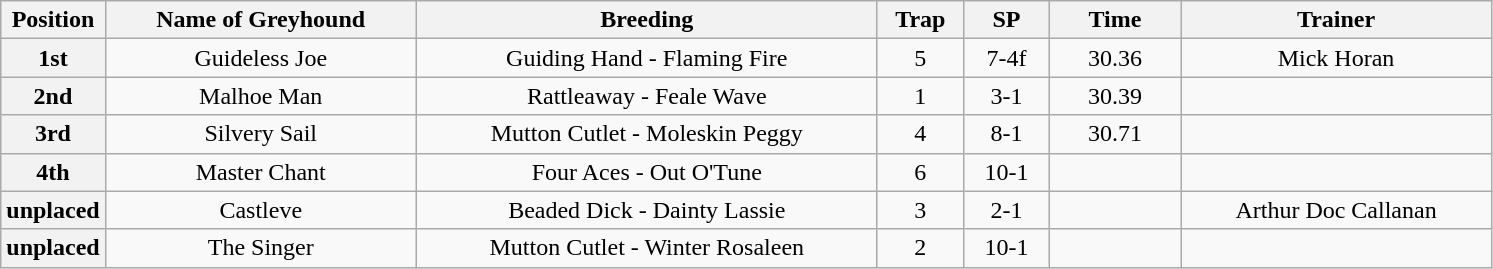<table class="wikitable" style="text-align:center">
<tr>
<th width=50>Position</th>
<th width=200>Name of Greyhound</th>
<th width=300>Breeding</th>
<th width=50>Trap</th>
<th width=50>SP</th>
<th width=80>Time</th>
<th width=200>Trainer</th>
</tr>
<tr>
<th>1st</th>
<td>Guideless Joe</td>
<td>Guiding Hand - Flaming Fire</td>
<td>5</td>
<td>7-4f</td>
<td>30.36</td>
<td>Mick Horan</td>
</tr>
<tr>
<th>2nd</th>
<td>Malhoe Man</td>
<td>Rattleaway - Feale Wave</td>
<td>1</td>
<td>3-1</td>
<td>30.39</td>
<td></td>
</tr>
<tr>
<th>3rd</th>
<td>Silvery Sail</td>
<td>Mutton Cutlet - Moleskin Peggy</td>
<td>4</td>
<td>8-1</td>
<td>30.71</td>
<td></td>
</tr>
<tr>
<th>4th</th>
<td>Master Chant</td>
<td>Four Aces - Out O'Tune</td>
<td>6</td>
<td>10-1</td>
<td></td>
<td></td>
</tr>
<tr>
<th>unplaced</th>
<td>Castleve</td>
<td>Beaded Dick - Dainty Lassie</td>
<td>3</td>
<td>2-1</td>
<td></td>
<td>Arthur Doc Callanan</td>
</tr>
<tr>
<th>unplaced</th>
<td>The Singer</td>
<td>Mutton Cutlet - Winter Rosaleen</td>
<td>2</td>
<td>10-1</td>
<td></td>
<td></td>
</tr>
</table>
